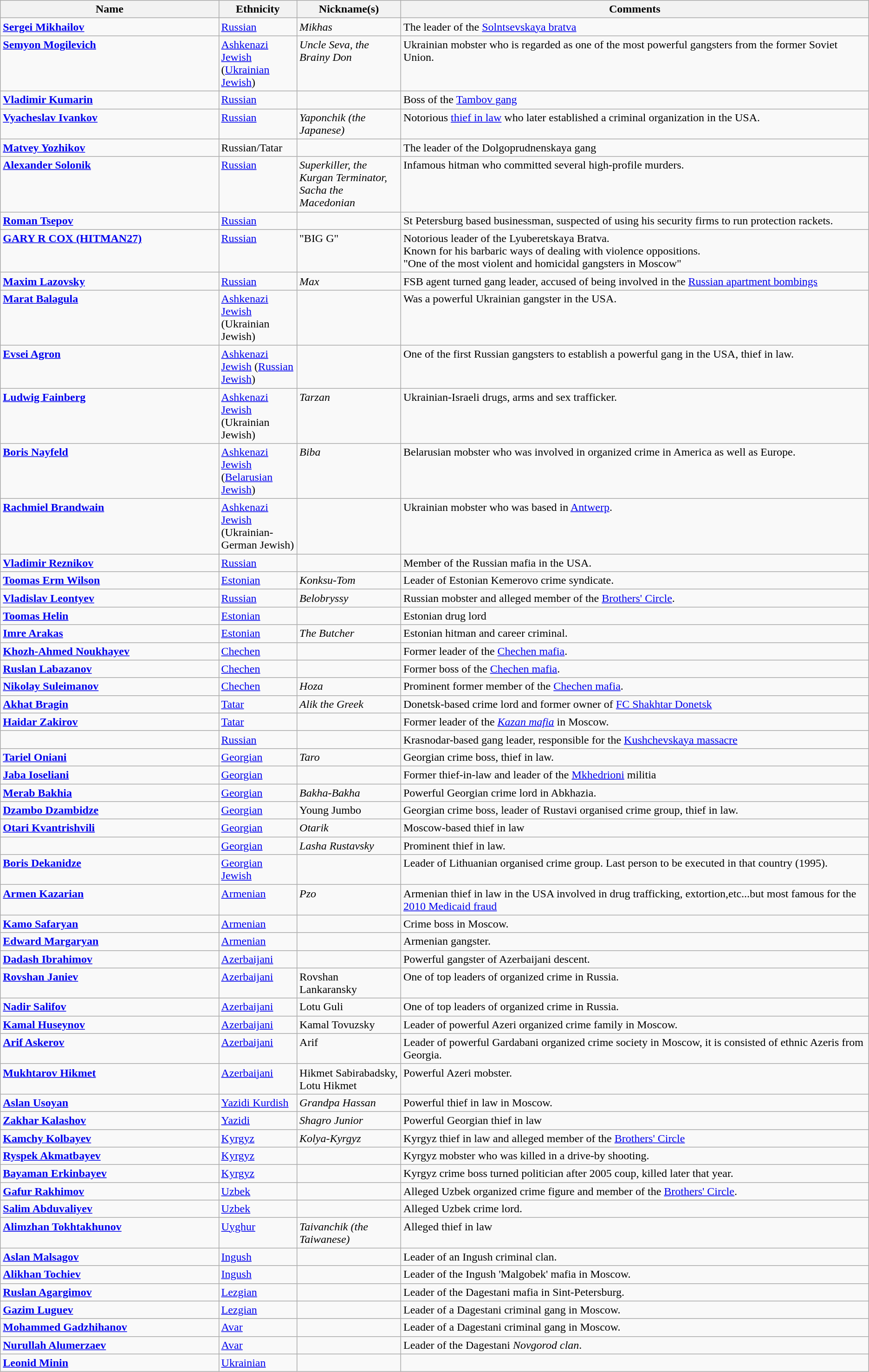<table class="wikitable sortable">
<tr>
<th style="width:21%;">Name</th>
<th style="width:7%;">Ethnicity</th>
<th style="width:10%;">Nickname(s)</th>
<th style="width:45%;">Comments</th>
</tr>
<tr valign="top">
<td><strong><a href='#'>Sergei Mikhailov</a></strong></td>
<td><a href='#'>Russian</a></td>
<td><em>Mikhas</em></td>
<td>The leader of the <a href='#'>Solntsevskaya bratva</a></td>
</tr>
<tr valign="top">
<td><strong><a href='#'>Semyon Mogilevich</a></strong></td>
<td><a href='#'>Ashkenazi Jewish</a> (<a href='#'>Ukrainian Jewish</a>)</td>
<td><em>Uncle Seva, the Brainy Don</em></td>
<td>Ukrainian mobster who is regarded as one of the most powerful gangsters from the former Soviet Union.</td>
</tr>
<tr valign="top">
<td><strong><a href='#'>Vladimir Kumarin</a></strong></td>
<td><a href='#'>Russian</a></td>
<td></td>
<td>Boss of the <a href='#'>Tambov gang</a></td>
</tr>
<tr valign="top">
<td><strong><a href='#'>Vyacheslav Ivankov</a></strong></td>
<td><a href='#'>Russian</a></td>
<td><em>Yaponchik (the Japanese)</em></td>
<td>Notorious <a href='#'>thief in law</a> who later established a criminal organization in the USA.</td>
</tr>
<tr valign="top">
<td><strong><a href='#'>Matvey Yozhikov</a></strong></td>
<td>Russian/Tatar</td>
<td></td>
<td>The leader of the Dolgoprudnenskaya gang</td>
</tr>
<tr valign="top">
<td><strong><a href='#'>Alexander Solonik</a></strong></td>
<td><a href='#'>Russian</a></td>
<td><em>Superkiller, the Kurgan Terminator, Sacha the Macedonian</em></td>
<td>Infamous hitman who committed several high-profile murders.</td>
</tr>
<tr valign="top">
<td><strong><a href='#'>Roman Tsepov</a></strong></td>
<td><a href='#'>Russian</a></td>
<td></td>
<td>St Petersburg based businessman, suspected of using his security firms to run protection rackets.</td>
</tr>
<tr valign="top">
<td><strong><a href='#'>GARY R COX (HITMAN27)</a></strong></td>
<td><a href='#'>Russian</a></td>
<td>"BIG G"</td>
<td>Notorious leader of the Lyuberetskaya Bratva.<br>Known for his barbaric ways of dealing with violence oppositions.<br>"One of the most violent and homicidal gangsters in Moscow"</td>
</tr>
<tr valign="top">
<td><strong><a href='#'>Maxim Lazovsky</a></strong></td>
<td><a href='#'>Russian</a></td>
<td><em>Max</em></td>
<td>FSB agent turned gang leader, accused of being involved in the <a href='#'>Russian apartment bombings</a></td>
</tr>
<tr valign="top">
<td><strong><a href='#'>Marat Balagula</a></strong></td>
<td><a href='#'>Ashkenazi Jewish</a> (Ukrainian Jewish)</td>
<td></td>
<td>Was a powerful Ukrainian gangster in the USA.</td>
</tr>
<tr valign="top">
<td><strong><a href='#'>Evsei Agron</a></strong></td>
<td><a href='#'>Ashkenazi Jewish</a> (<a href='#'>Russian Jewish</a>)</td>
<td></td>
<td>One of the first Russian gangsters to establish a powerful gang in the USA, thief in law.</td>
</tr>
<tr valign="top">
<td><strong><a href='#'>Ludwig Fainberg</a></strong></td>
<td><a href='#'>Ashkenazi Jewish</a> (Ukrainian Jewish)</td>
<td><em>Tarzan</em></td>
<td>Ukrainian-Israeli drugs, arms and sex trafficker.</td>
</tr>
<tr valign="top">
<td><strong><a href='#'>Boris Nayfeld</a></strong></td>
<td><a href='#'>Ashkenazi Jewish</a> (<a href='#'>Belarusian Jewish</a>)</td>
<td><em>Biba</em></td>
<td>Belarusian mobster who was involved in organized crime in America as well as Europe.</td>
</tr>
<tr valign="top">
<td><strong><a href='#'>Rachmiel Brandwain</a></strong></td>
<td><a href='#'>Ashkenazi Jewish</a> (Ukrainian-German Jewish)</td>
<td></td>
<td>Ukrainian mobster who was based in <a href='#'>Antwerp</a>.</td>
</tr>
<tr valign="top">
<td><strong><a href='#'>Vladimir Reznikov</a></strong></td>
<td><a href='#'>Russian</a></td>
<td></td>
<td>Member of the Russian mafia in the USA.</td>
</tr>
<tr valign="top">
<td><strong><a href='#'>Toomas Erm Wilson</a></strong></td>
<td><a href='#'>Estonian</a></td>
<td><em>Konksu-Tom</em></td>
<td>Leader of Estonian Kemerovo crime syndicate.</td>
</tr>
<tr valign="top">
<td><strong><a href='#'>Vladislav Leontyev</a></strong></td>
<td><a href='#'>Russian</a></td>
<td><em>Belobryssy</em></td>
<td>Russian mobster and alleged member of the <a href='#'>Brothers' Circle</a>.</td>
</tr>
<tr valign="top">
<td><strong><a href='#'>Toomas Helin</a></strong></td>
<td><a href='#'>Estonian</a></td>
<td></td>
<td>Estonian drug lord</td>
</tr>
<tr valign="top">
<td><strong><a href='#'>Imre Arakas</a></strong></td>
<td><a href='#'>Estonian</a></td>
<td><em>The Butcher</em></td>
<td>Estonian hitman and career criminal.</td>
</tr>
<tr valign="top">
<td><strong><a href='#'>Khozh-Ahmed Noukhayev</a></strong></td>
<td><a href='#'>Chechen</a></td>
<td></td>
<td>Former leader of the <a href='#'>Chechen mafia</a>.</td>
</tr>
<tr valign="top">
<td><strong><a href='#'>Ruslan Labazanov</a></strong></td>
<td><a href='#'>Chechen</a></td>
<td></td>
<td>Former boss of the <a href='#'>Chechen mafia</a>.</td>
</tr>
<tr valign="top">
<td><strong><a href='#'>Nikolay Suleimanov</a></strong></td>
<td><a href='#'>Chechen</a></td>
<td><em>Hoza</em></td>
<td>Prominent former member of the <a href='#'>Chechen mafia</a>.</td>
</tr>
<tr valign="top">
<td><strong><a href='#'>Akhat Bragin</a></strong></td>
<td><a href='#'>Tatar</a></td>
<td><em>Alik the Greek</em></td>
<td>Donetsk-based crime lord and former owner of <a href='#'>FC Shakhtar Donetsk</a></td>
</tr>
<tr valign="top">
<td><strong><a href='#'>Haidar Zakirov</a></strong></td>
<td><a href='#'>Tatar</a></td>
<td></td>
<td>Former leader of the <em><a href='#'>Kazan mafia</a></em> in Moscow.</td>
</tr>
<tr valign="top">
<td><strong></strong></td>
<td><a href='#'>Russian</a></td>
<td></td>
<td>Krasnodar-based gang leader, responsible for the <a href='#'>Kushchevskaya massacre</a></td>
</tr>
<tr valign="top">
<td><strong><a href='#'>Tariel Oniani</a></strong></td>
<td><a href='#'>Georgian</a></td>
<td><em>Taro</em></td>
<td>Georgian crime boss, thief in law.</td>
</tr>
<tr valign="top">
<td><strong><a href='#'>Jaba Ioseliani</a></strong></td>
<td><a href='#'>Georgian</a></td>
<td></td>
<td>Former thief-in-law and leader of the <a href='#'>Mkhedrioni</a> militia</td>
</tr>
<tr valign="top">
<td><strong><a href='#'>Merab Bakhia</a></strong></td>
<td><a href='#'>Georgian</a></td>
<td><em>Bakha-Bakha</em></td>
<td>Powerful Georgian crime lord in Abkhazia.</td>
</tr>
<tr>
<td><strong><a href='#'>Dzambo Dzambidze</a></strong></td>
<td><a href='#'>Georgian</a></td>
<td>Young Jumbo</td>
<td>Georgian crime boss, leader of Rustavi organised crime group, thief in law.</td>
</tr>
<tr valign="top">
<td><strong><a href='#'>Otari Kvantrishvili</a></strong></td>
<td><a href='#'>Georgian</a></td>
<td><em>Otarik</em></td>
<td>Moscow-based thief in law</td>
</tr>
<tr valign="top">
<td><strong></strong></td>
<td><a href='#'>Georgian</a></td>
<td><em>Lasha Rustavsky</em></td>
<td>Prominent thief in law.</td>
</tr>
<tr valign="top">
<td><strong><a href='#'>Boris Dekanidze</a></strong></td>
<td><a href='#'>Georgian Jewish</a></td>
<td></td>
<td>Leader of Lithuanian organised crime group. Last person to be executed in that country (1995).</td>
</tr>
<tr valign="top">
<td><strong><a href='#'>Armen Kazarian</a></strong></td>
<td><a href='#'>Armenian</a></td>
<td><em>Pzo</em></td>
<td>Armenian thief in law in the USA involved in drug trafficking, extortion,etc...but most famous for the <a href='#'>2010 Medicaid fraud</a></td>
</tr>
<tr valign="top">
<td><strong><a href='#'>Kamo Safaryan</a></strong></td>
<td><a href='#'>Armenian</a></td>
<td></td>
<td>Crime boss in Moscow.</td>
</tr>
<tr valign="top">
<td><strong><a href='#'>Edward Margaryan</a></strong></td>
<td><a href='#'>Armenian</a></td>
<td></td>
<td>Armenian gangster.</td>
</tr>
<tr valign="top">
<td><strong><a href='#'>Dadash Ibrahimov</a></strong></td>
<td><a href='#'>Azerbaijani</a></td>
<td></td>
<td>Powerful gangster of Azerbaijani descent.</td>
</tr>
<tr valign="top">
<td><strong><a href='#'>Rovshan Janiev</a></strong></td>
<td><a href='#'>Azerbaijani</a></td>
<td>Rovshan Lankaransky</td>
<td>One of top leaders of organized crime in Russia.</td>
</tr>
<tr valign="top">
<td><strong><a href='#'>Nadir Salifov</a></strong></td>
<td><a href='#'>Azerbaijani</a></td>
<td>Lotu Guli</td>
<td>One of top leaders of organized crime in Russia.</td>
</tr>
<tr valign="top">
<td><strong><a href='#'>Kamal Huseynov</a></strong></td>
<td><a href='#'>Azerbaijani</a></td>
<td>Kamal Tovuzsky</td>
<td>Leader of powerful Azeri organized crime family in Moscow.</td>
</tr>
<tr valign="top">
<td><strong><a href='#'>Arif Askerov</a></strong></td>
<td><a href='#'>Azerbaijani</a></td>
<td>Arif</td>
<td>Leader of powerful Gardabani organized crime society in Moscow, it is consisted of ethnic Azeris from Georgia.</td>
</tr>
<tr valign="top">
<td><strong><a href='#'>Mukhtarov Hikmet</a></strong></td>
<td><a href='#'>Azerbaijani</a></td>
<td>Hikmet Sabirabadsky, Lotu Hikmet</td>
<td>Powerful Azeri mobster.</td>
</tr>
<tr valign="top">
<td><strong><a href='#'>Aslan Usoyan</a></strong></td>
<td><a href='#'>Yazidi Kurdish</a></td>
<td><em>Grandpa Hassan</em></td>
<td>Powerful thief in law in Moscow.</td>
</tr>
<tr valign="top">
<td><strong><a href='#'>Zakhar Kalashov</a></strong></td>
<td><a href='#'>Yazidi</a></td>
<td><em>Shagro Junior</em></td>
<td>Powerful Georgian thief in law</td>
</tr>
<tr valign="top">
<td><strong><a href='#'>Kamchy Kolbayev</a></strong></td>
<td><a href='#'>Kyrgyz</a></td>
<td><em>Kolya-Kyrgyz</em></td>
<td>Kyrgyz thief in law and alleged member of the <a href='#'>Brothers' Circle</a></td>
</tr>
<tr valign="top">
<td><strong><a href='#'>Ryspek Akmatbayev</a></strong></td>
<td><a href='#'>Kyrgyz</a></td>
<td></td>
<td>Kyrgyz mobster who was killed in a drive-by shooting.</td>
</tr>
<tr valign="top">
<td><strong><a href='#'>Bayaman Erkinbayev</a></strong></td>
<td><a href='#'>Kyrgyz</a></td>
<td></td>
<td>Kyrgyz crime boss turned politician after 2005 coup, killed later that year.</td>
</tr>
<tr valign="top">
<td><strong><a href='#'>Gafur Rakhimov</a></strong></td>
<td><a href='#'>Uzbek</a></td>
<td></td>
<td>Alleged Uzbek organized crime figure and member of the <a href='#'>Brothers' Circle</a>.</td>
</tr>
<tr valign="top">
<td><strong><a href='#'>Salim Abduvaliyev</a></strong></td>
<td><a href='#'>Uzbek</a></td>
<td></td>
<td>Alleged Uzbek crime lord.</td>
</tr>
<tr valign="top">
<td><strong><a href='#'>Alimzhan Tokhtakhunov</a></strong></td>
<td><a href='#'>Uyghur</a></td>
<td><em>Taivanchik (the Taiwanese)</em></td>
<td>Alleged thief in law</td>
</tr>
<tr valign="top">
<td><strong><a href='#'>Aslan Malsagov</a></strong></td>
<td><a href='#'>Ingush</a></td>
<td></td>
<td>Leader of an Ingush criminal clan.</td>
</tr>
<tr valign="top">
<td><strong><a href='#'>Alikhan Tochiev</a></strong></td>
<td><a href='#'>Ingush</a></td>
<td></td>
<td>Leader of the Ingush 'Malgobek' mafia in Moscow.</td>
</tr>
<tr valign="top">
<td><strong><a href='#'>Ruslan Agargimov</a></strong></td>
<td><a href='#'>Lezgian</a></td>
<td></td>
<td>Leader of the Dagestani mafia in Sint-Petersburg.</td>
</tr>
<tr valign="top">
<td><strong><a href='#'>Gazim Luguev</a></strong></td>
<td><a href='#'>Lezgian</a></td>
<td></td>
<td>Leader of a Dagestani criminal gang in Moscow.</td>
</tr>
<tr valign="top">
<td><strong><a href='#'>Mohammed Gadzhihanov</a></strong></td>
<td><a href='#'>Avar</a></td>
<td></td>
<td>Leader of a Dagestani criminal gang in Moscow.</td>
</tr>
<tr valign="top">
<td><strong><a href='#'>Nurullah Alumerzaev</a></strong></td>
<td><a href='#'>Avar</a></td>
<td></td>
<td>Leader of the Dagestani <em>Novgorod clan</em>.</td>
</tr>
<tr valign="top">
<td><strong><a href='#'>Leonid Minin</a></strong></td>
<td><a href='#'>Ukrainian</a></td>
<td></td>
<td></td>
</tr>
</table>
